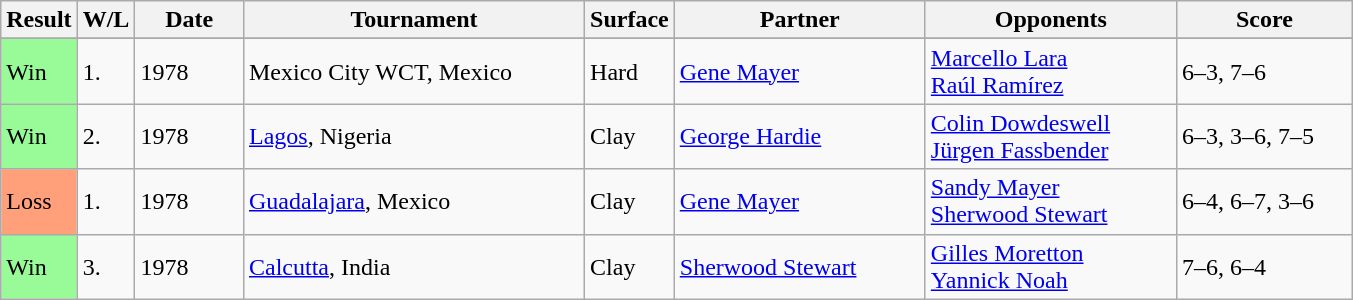<table class=wikitable>
<tr>
<th style="width:40px">Result</th>
<th style="width:30px" class="unsortable">W/L</th>
<th style="width:65px">Date</th>
<th style="width:220px">Tournament</th>
<th style="width:40px">Surface</th>
<th style="width:160px">Partner</th>
<th style="width:160px">Opponents</th>
<th style="width:110px" class="unsortable">Score</th>
</tr>
<tr>
</tr>
<tr>
<td style="background:#98fb98;">Win</td>
<td>1.</td>
<td>1978</td>
<td>Mexico City WCT, Mexico</td>
<td>Hard</td>
<td> <a href='#'>Gene Mayer</a></td>
<td> <a href='#'>Marcello Lara</a> <br>  <a href='#'>Raúl Ramírez</a></td>
<td>6–3, 7–6</td>
</tr>
<tr>
<td style="background:#98fb98;">Win</td>
<td>2.</td>
<td>1978</td>
<td><a href='#'>Lagos</a>, Nigeria</td>
<td>Clay</td>
<td> <a href='#'>George Hardie</a></td>
<td> <a href='#'>Colin Dowdeswell</a> <br>  <a href='#'>Jürgen Fassbender</a></td>
<td>6–3, 3–6, 7–5</td>
</tr>
<tr>
<td style="background:#ffa07a;">Loss</td>
<td>1.</td>
<td>1978</td>
<td><a href='#'>Guadalajara</a>, Mexico</td>
<td>Clay</td>
<td> <a href='#'>Gene Mayer</a></td>
<td> <a href='#'>Sandy Mayer</a> <br>  <a href='#'>Sherwood Stewart</a></td>
<td>6–4, 6–7, 3–6</td>
</tr>
<tr>
<td style="background:#98fb98;">Win</td>
<td>3.</td>
<td>1978</td>
<td><a href='#'>Calcutta</a>, India</td>
<td>Clay</td>
<td> <a href='#'>Sherwood Stewart</a></td>
<td> <a href='#'>Gilles Moretton</a> <br>  <a href='#'>Yannick Noah</a></td>
<td>7–6, 6–4</td>
</tr>
</table>
